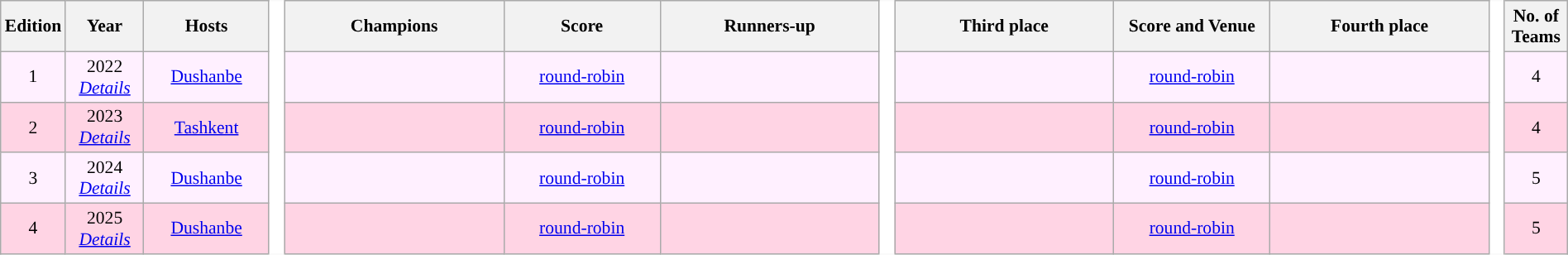<table class="wikitable" style="text-align:center;width:100%; font-size:90%;">
<tr>
<th width=2%>Edition</th>
<th width=5%>Year</th>
<th width=8%>Hosts</th>
<td rowspan="5" style="width:1%;background:#fff;border-top-style:hidden;border-bottom-style:hidden;"></td>
<th style="width:14%;">Champions</th>
<th width=10%>Score</th>
<th style="width:14%;">Runners-up</th>
<td rowspan="5" style="width:1%;background:#fff;border-top-style:hidden;border-bottom-style:hidden;"></td>
<th style="width:14%;">Third place</th>
<th width=10%>Score and Venue</th>
<th style="width:14%;">Fourth place</th>
<td rowspan="5" style="width:1%;background:#fff;border-top-style:hidden;border-bottom-style:hidden;"></td>
<th width=4%>No. of Teams</th>
</tr>
<tr style="background:#fff0ff;">
<td>1</td>
<td>2022<br><em><a href='#'>Details</a></em></td>
<td> <a href='#'>Dushanbe</a></td>
<td><strong></strong></td>
<td><a href='#'>round-robin</a></td>
<td></td>
<td></td>
<td><a href='#'>round-robin</a></td>
<td></td>
<td>4</td>
</tr>
<tr style="background:#FFD4E4;">
<td>2</td>
<td>2023<br><em><a href='#'>Details</a></em></td>
<td> <a href='#'>Tashkent</a></td>
<td><strong></strong></td>
<td><a href='#'>round-robin</a></td>
<td></td>
<td></td>
<td><a href='#'>round-robin</a></td>
<td></td>
<td>4</td>
</tr>
<tr style="background:#fff0ff;">
<td>3</td>
<td>2024<br><em><a href='#'>Details</a></em></td>
<td> <a href='#'>Dushanbe</a></td>
<td><strong></strong></td>
<td><a href='#'>round-robin</a></td>
<td></td>
<td></td>
<td><a href='#'>round-robin</a></td>
<td></td>
<td>5</td>
</tr>
<tr style="background:#FFD4E4;">
<td>4</td>
<td>2025<br><em><a href='#'>Details</a></em></td>
<td> <a href='#'>Dushanbe</a></td>
<td><strong></strong></td>
<td><a href='#'>round-robin</a></td>
<td></td>
<td></td>
<td><a href='#'>round-robin</a></td>
<td></td>
<td>5</td>
</tr>
</table>
